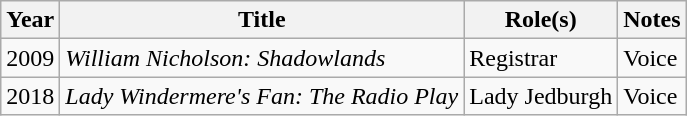<table class="wikitable sortable">
<tr>
<th>Year</th>
<th>Title</th>
<th>Role(s)</th>
<th class="unsortable">Notes</th>
</tr>
<tr>
<td>2009</td>
<td><em>William Nicholson: Shadowlands</em></td>
<td>Registrar</td>
<td>Voice</td>
</tr>
<tr>
<td>2018</td>
<td><em>Lady Windermere's Fan: The Radio Play</em></td>
<td>Lady Jedburgh</td>
<td>Voice</td>
</tr>
</table>
